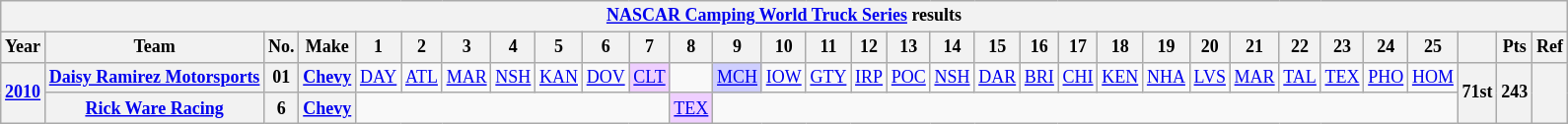<table class="wikitable" style="text-align:center; font-size:75%">
<tr>
<th colspan=32><a href='#'>NASCAR Camping World Truck Series</a> results</th>
</tr>
<tr>
<th>Year</th>
<th>Team</th>
<th>No.</th>
<th>Make</th>
<th>1</th>
<th>2</th>
<th>3</th>
<th>4</th>
<th>5</th>
<th>6</th>
<th>7</th>
<th>8</th>
<th>9</th>
<th>10</th>
<th>11</th>
<th>12</th>
<th>13</th>
<th>14</th>
<th>15</th>
<th>16</th>
<th>17</th>
<th>18</th>
<th>19</th>
<th>20</th>
<th>21</th>
<th>22</th>
<th>23</th>
<th>24</th>
<th>25</th>
<th></th>
<th>Pts</th>
<th>Ref</th>
</tr>
<tr>
<th rowspan=2><a href='#'>2010</a></th>
<th><a href='#'>Daisy Ramirez Motorsports</a></th>
<th>01</th>
<th><a href='#'>Chevy</a></th>
<td><a href='#'>DAY</a></td>
<td><a href='#'>ATL</a></td>
<td><a href='#'>MAR</a></td>
<td><a href='#'>NSH</a></td>
<td><a href='#'>KAN</a></td>
<td><a href='#'>DOV</a></td>
<td style="background:#EFCFFF;"><a href='#'>CLT</a><br></td>
<td></td>
<td style="background:#CFCFFF;"><a href='#'>MCH</a><br></td>
<td><a href='#'>IOW</a></td>
<td><a href='#'>GTY</a></td>
<td><a href='#'>IRP</a></td>
<td><a href='#'>POC</a></td>
<td><a href='#'>NSH</a></td>
<td><a href='#'>DAR</a></td>
<td><a href='#'>BRI</a></td>
<td><a href='#'>CHI</a></td>
<td><a href='#'>KEN</a></td>
<td><a href='#'>NHA</a></td>
<td><a href='#'>LVS</a></td>
<td><a href='#'>MAR</a></td>
<td><a href='#'>TAL</a></td>
<td><a href='#'>TEX</a></td>
<td><a href='#'>PHO</a></td>
<td><a href='#'>HOM</a></td>
<th rowspan=2>71st</th>
<th rowspan=2>243</th>
<th rowspan=2></th>
</tr>
<tr>
<th><a href='#'>Rick Ware Racing</a></th>
<th>6</th>
<th><a href='#'>Chevy</a></th>
<td colspan=7></td>
<td style="background:#EFCFFF;"><a href='#'>TEX</a><br></td>
<td colspan=17></td>
</tr>
</table>
